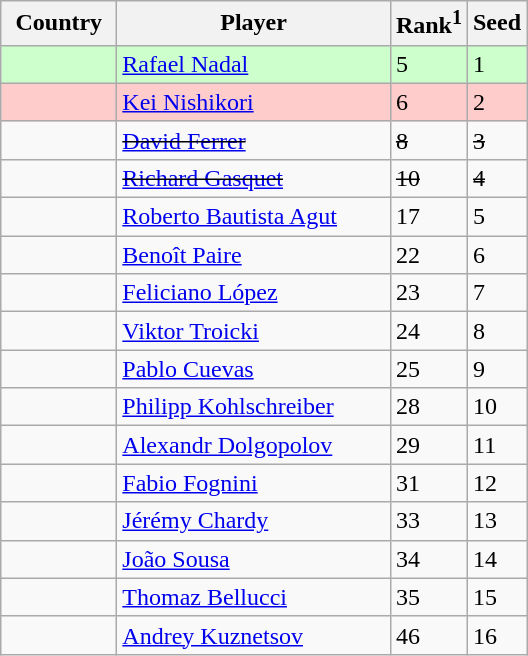<table class=wikitable>
<tr>
<th width="70">Country</th>
<th width="175">Player</th>
<th>Rank<sup>1</sup></th>
<th>Seed</th>
</tr>
<tr style="background:#cfc;">
<td></td>
<td><a href='#'>Rafael Nadal</a></td>
<td>5</td>
<td>1</td>
</tr>
<tr style="background:#fcc;">
<td></td>
<td><a href='#'>Kei Nishikori</a></td>
<td>6</td>
<td>2</td>
</tr>
<tr>
<td><s></s></td>
<td><s><a href='#'>David Ferrer</a></s></td>
<td><s>8</s></td>
<td><s>3</s></td>
</tr>
<tr>
<td><s></s></td>
<td><s><a href='#'>Richard Gasquet</a></s></td>
<td><s>10</s></td>
<td><s>4</s></td>
</tr>
<tr>
<td></td>
<td><a href='#'>Roberto Bautista Agut</a></td>
<td>17</td>
<td>5</td>
</tr>
<tr>
<td></td>
<td><a href='#'>Benoît Paire</a></td>
<td>22</td>
<td>6</td>
</tr>
<tr>
<td></td>
<td><a href='#'>Feliciano López</a></td>
<td>23</td>
<td>7</td>
</tr>
<tr>
<td></td>
<td><a href='#'>Viktor Troicki</a></td>
<td>24</td>
<td>8</td>
</tr>
<tr>
<td></td>
<td><a href='#'>Pablo Cuevas</a></td>
<td>25</td>
<td>9</td>
</tr>
<tr>
<td></td>
<td><a href='#'>Philipp Kohlschreiber</a></td>
<td>28</td>
<td>10</td>
</tr>
<tr>
<td></td>
<td><a href='#'>Alexandr Dolgopolov</a></td>
<td>29</td>
<td>11</td>
</tr>
<tr>
<td></td>
<td><a href='#'>Fabio Fognini</a></td>
<td>31</td>
<td>12</td>
</tr>
<tr>
<td></td>
<td><a href='#'>Jérémy Chardy</a></td>
<td>33</td>
<td>13</td>
</tr>
<tr>
<td></td>
<td><a href='#'>João Sousa</a></td>
<td>34</td>
<td>14</td>
</tr>
<tr>
<td></td>
<td><a href='#'>Thomaz Bellucci</a></td>
<td>35</td>
<td>15</td>
</tr>
<tr>
<td></td>
<td><a href='#'>Andrey Kuznetsov</a></td>
<td>46</td>
<td>16</td>
</tr>
</table>
